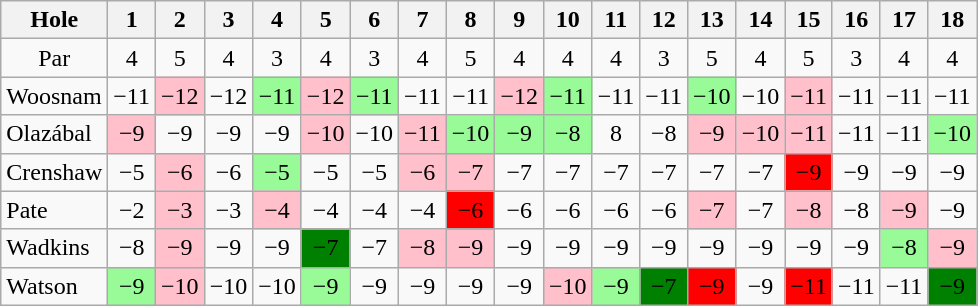<table class="wikitable" style="text-align:center">
<tr>
<th>Hole</th>
<th> 1 </th>
<th> 2 </th>
<th> 3 </th>
<th> 4 </th>
<th> 5 </th>
<th> 6 </th>
<th> 7 </th>
<th> 8 </th>
<th> 9 </th>
<th>10</th>
<th>11</th>
<th>12</th>
<th>13</th>
<th>14</th>
<th>15</th>
<th>16</th>
<th>17</th>
<th>18</th>
</tr>
<tr>
<td>Par</td>
<td>4</td>
<td>5</td>
<td>4</td>
<td>3</td>
<td>4</td>
<td>3</td>
<td>4</td>
<td>5</td>
<td>4</td>
<td>4</td>
<td>4</td>
<td>3</td>
<td>5</td>
<td>4</td>
<td>5</td>
<td>3</td>
<td>4</td>
<td>4</td>
</tr>
<tr>
<td align=left> Woosnam</td>
<td>−11</td>
<td style="background: Pink;">−12</td>
<td>−12</td>
<td style="background: PaleGreen;">−11</td>
<td style="background: Pink;">−12</td>
<td style="background: PaleGreen;">−11</td>
<td>−11</td>
<td>−11</td>
<td style="background: Pink;">−12</td>
<td style="background: PaleGreen;">−11</td>
<td>−11</td>
<td>−11</td>
<td style="background: PaleGreen;">−10</td>
<td>−10</td>
<td style="background: Pink;">−11</td>
<td>−11</td>
<td>−11</td>
<td>−11</td>
</tr>
<tr>
<td align=left> Olazábal</td>
<td style="background: Pink;">−9</td>
<td>−9</td>
<td>−9</td>
<td>−9</td>
<td style="background: Pink;">−10</td>
<td>−10</td>
<td style="background: Pink;">−11</td>
<td style="background: PaleGreen;">−10</td>
<td style="background: PaleGreen;">−9</td>
<td style="background: PaleGreen;">−8</td>
<td>8</td>
<td>−8</td>
<td style="background: Pink;">−9</td>
<td style="background: Pink;">−10</td>
<td style="background: Pink;">−11</td>
<td>−11</td>
<td>−11</td>
<td style="background: PaleGreen;">−10</td>
</tr>
<tr>
<td align=left> Crenshaw</td>
<td>−5</td>
<td style="background: Pink;">−6</td>
<td>−6</td>
<td style="background: PaleGreen;">−5</td>
<td>−5</td>
<td>−5</td>
<td style="background: Pink;">−6</td>
<td style="background: Pink;">−7</td>
<td>−7</td>
<td>−7</td>
<td>−7</td>
<td>−7</td>
<td>−7</td>
<td>−7</td>
<td style="background: Red;">−9</td>
<td>−9</td>
<td>−9</td>
<td>−9</td>
</tr>
<tr>
<td align=left> Pate</td>
<td>−2</td>
<td style="background: Pink;">−3</td>
<td>−3</td>
<td style="background: Pink;">−4</td>
<td>−4</td>
<td>−4</td>
<td>−4</td>
<td style="background: Red;">−6</td>
<td>−6</td>
<td>−6</td>
<td>−6</td>
<td>−6</td>
<td style="background: Pink;">−7</td>
<td>−7</td>
<td style="background: Pink;">−8</td>
<td>−8</td>
<td style="background: Pink;">−9</td>
<td>−9</td>
</tr>
<tr>
<td align=left> Wadkins</td>
<td>−8</td>
<td style="background: Pink;">−9</td>
<td>−9</td>
<td>−9</td>
<td style="background: Green;">−7</td>
<td>−7</td>
<td style="background: Pink;">−8</td>
<td style="background: Pink;">−9</td>
<td>−9</td>
<td>−9</td>
<td>−9</td>
<td>−9</td>
<td>−9</td>
<td>−9</td>
<td>−9</td>
<td>−9</td>
<td style="background: PaleGreen;">−8</td>
<td style="background: Pink;">−9</td>
</tr>
<tr>
<td align=left> Watson</td>
<td style="background: PaleGreen;">−9</td>
<td style="background: Pink;">−10</td>
<td>−10</td>
<td>−10</td>
<td style="background: PaleGreen;">−9</td>
<td>−9</td>
<td>−9</td>
<td>−9</td>
<td>−9</td>
<td style="background: Pink;">−10</td>
<td style="background: PaleGreen;">−9</td>
<td style="background: Green;">−7</td>
<td style="background: Red;">−9</td>
<td>−9</td>
<td style="background: Red;">−11</td>
<td>−11</td>
<td>−11</td>
<td style="background: Green;">−9</td>
</tr>
</table>
